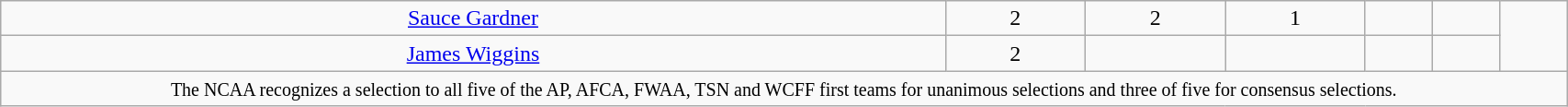<table class="wikitable" style="width: 90%;text-align: center;">
<tr align="center">
<td><a href='#'>Sauce Gardner</a></td>
<td>2</td>
<td>2</td>
<td>1</td>
<td></td>
<td></td>
<td rowspan="2"></td>
</tr>
<tr align="center">
<td><a href='#'>James Wiggins</a></td>
<td>2</td>
<td></td>
<td></td>
<td></td>
<td></td>
</tr>
<tr align="center">
<td colspan=7style="><small>The NCAA recognizes a selection to all five of the AP, AFCA, FWAA, TSN and WCFF first teams for unanimous selections and three of five for consensus selections.</small></td>
</tr>
</table>
